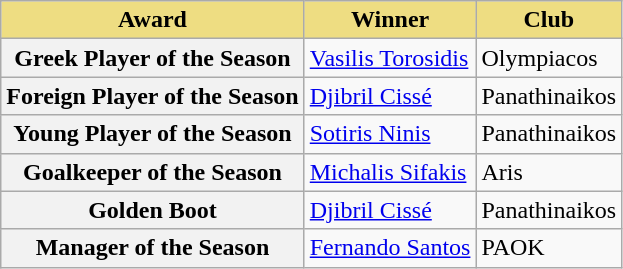<table class="wikitable">
<tr>
<th style="background-color: #eedd82">Award</th>
<th style="background-color: #eedd82">Winner</th>
<th style="background-color: #eedd82">Club</th>
</tr>
<tr>
<th>Greek Player of the Season</th>
<td> <a href='#'>Vasilis Torosidis</a></td>
<td>Olympiacos</td>
</tr>
<tr>
<th>Foreign Player of the Season</th>
<td> <a href='#'>Djibril Cissé</a></td>
<td>Panathinaikos</td>
</tr>
<tr>
<th>Young Player of the Season</th>
<td> <a href='#'>Sotiris Ninis</a></td>
<td>Panathinaikos</td>
</tr>
<tr>
<th>Goalkeeper of the Season</th>
<td> <a href='#'>Michalis Sifakis</a></td>
<td>Aris</td>
</tr>
<tr>
<th>Golden Boot</th>
<td> <a href='#'>Djibril Cissé</a></td>
<td>Panathinaikos</td>
</tr>
<tr>
<th>Manager of the Season</th>
<td> <a href='#'>Fernando Santos</a></td>
<td>PAOK</td>
</tr>
</table>
